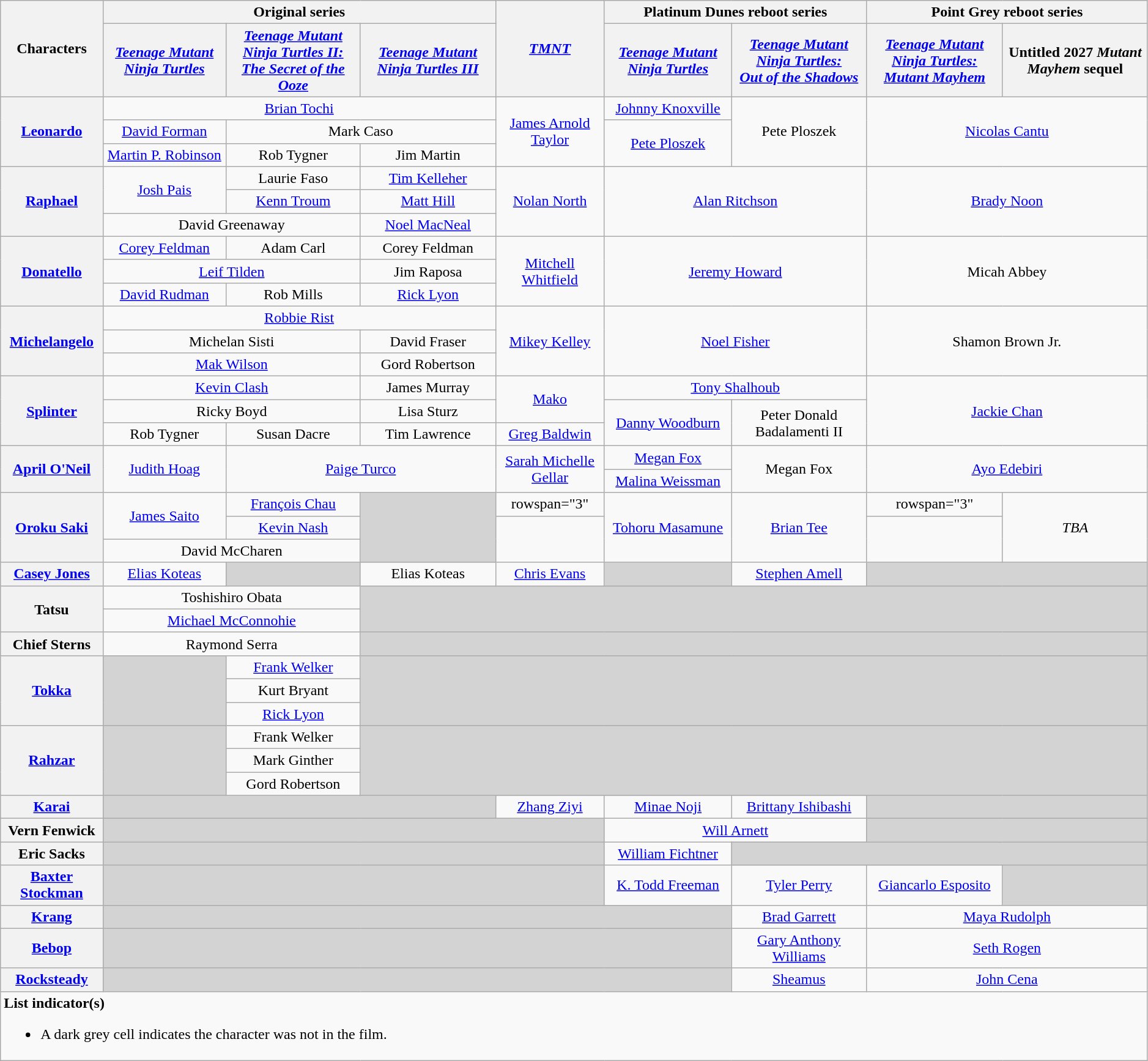<table class="wikitable" style="text-align:center; width:99%;">
<tr>
<th rowspan="2">Characters</th>
<th colspan="3">Original series</th>
<th rowspan="2"><em><a href='#'>TMNT</a></em></th>
<th colspan="2">Platinum Dunes reboot series</th>
<th colspan="2">Point Grey reboot series</th>
</tr>
<tr>
<th><em><a href='#'>Teenage Mutant Ninja Turtles</a></em></th>
<th><em><a href='#'>Teenage Mutant Ninja Turtles II:<br> The Secret of the Ooze</a></em></th>
<th><em><a href='#'>Teenage Mutant Ninja Turtles III</a></em></th>
<th><em><a href='#'>Teenage Mutant Ninja Turtles</a></em></th>
<th><em><a href='#'>Teenage Mutant Ninja Turtles:<br> Out of the Shadows</a></em></th>
<th><em><a href='#'>Teenage Mutant Ninja Turtles:<br> Mutant Mayhem</a></em></th>
<th>Untitled 2027 <em>Mutant Mayhem</em> sequel</th>
</tr>
<tr>
<th rowspan="3"><a href='#'>Leonardo</a></th>
<td colspan="3"><a href='#'>Brian Tochi</a></td>
<td rowspan="3"><a href='#'>James Arnold Taylor</a></td>
<td><a href='#'>Johnny Knoxville</a></td>
<td rowspan="3">Pete Ploszek</td>
<td colspan="2" rowspan="3"><a href='#'>Nicolas Cantu</a></td>
</tr>
<tr>
<td><a href='#'>David Forman</a></td>
<td colspan="2">Mark Caso</td>
<td rowspan="2"><a href='#'>Pete Ploszek</a></td>
</tr>
<tr>
<td><a href='#'>Martin P. Robinson</a></td>
<td>Rob Tygner</td>
<td>Jim Martin</td>
</tr>
<tr>
<th rowspan="3"><a href='#'>Raphael</a></th>
<td rowspan="2"><a href='#'>Josh Pais</a></td>
<td>Laurie Faso</td>
<td><a href='#'>Tim Kelleher</a></td>
<td rowspan="3"><a href='#'>Nolan North</a></td>
<td colspan="2" rowspan="3"><a href='#'>Alan Ritchson</a></td>
<td colspan="2" rowspan="3"><a href='#'>Brady Noon</a></td>
</tr>
<tr>
<td><a href='#'>Kenn Troum</a></td>
<td><a href='#'>Matt Hill</a></td>
</tr>
<tr>
<td colspan="2">David Greenaway</td>
<td><a href='#'>Noel MacNeal</a></td>
</tr>
<tr>
<th rowspan="3"><a href='#'>Donatello</a></th>
<td><a href='#'>Corey Feldman</a></td>
<td>Adam Carl</td>
<td>Corey Feldman</td>
<td rowspan="3"><a href='#'>Mitchell Whitfield</a></td>
<td colspan="2" rowspan="3"><a href='#'>Jeremy Howard</a></td>
<td colspan="2" rowspan="3">Micah Abbey</td>
</tr>
<tr>
<td colspan="2"><a href='#'>Leif Tilden</a></td>
<td>Jim Raposa</td>
</tr>
<tr>
<td><a href='#'>David Rudman</a></td>
<td>Rob Mills</td>
<td><a href='#'>Rick Lyon</a></td>
</tr>
<tr>
<th rowspan="3"><a href='#'>Michelangelo</a></th>
<td colspan="3"><a href='#'>Robbie Rist</a></td>
<td rowspan="3"><a href='#'>Mikey Kelley</a></td>
<td colspan="2" rowspan="3"><a href='#'>Noel Fisher</a></td>
<td colspan="2" rowspan="3">Shamon Brown Jr.</td>
</tr>
<tr>
<td colspan="2">Michelan Sisti</td>
<td>David Fraser</td>
</tr>
<tr>
<td colspan="2"><a href='#'>Mak Wilson</a></td>
<td>Gord Robertson</td>
</tr>
<tr>
<th rowspan="3"><a href='#'>Splinter</a></th>
<td colspan="2"><a href='#'>Kevin Clash</a></td>
<td>James Murray</td>
<td rowspan="2"><a href='#'>Mako</a></td>
<td colspan="2"><a href='#'>Tony Shalhoub</a></td>
<td colspan="2" rowspan="3"><a href='#'>Jackie Chan</a></td>
</tr>
<tr>
<td colspan="2">Ricky Boyd</td>
<td>Lisa Sturz</td>
<td rowspan="2"><a href='#'>Danny Woodburn</a></td>
<td rowspan="2">Peter Donald Badalamenti II</td>
</tr>
<tr>
<td>Rob Tygner</td>
<td>Susan Dacre</td>
<td>Tim Lawrence</td>
<td><a href='#'>Greg Baldwin</a></td>
</tr>
<tr>
<th rowspan="2"><a href='#'>April O'Neil</a></th>
<td rowspan="2"><a href='#'>Judith Hoag</a></td>
<td colspan="2" rowspan="2"><a href='#'>Paige Turco</a></td>
<td rowspan="2"><a href='#'>Sarah Michelle Gellar</a></td>
<td><a href='#'>Megan Fox</a></td>
<td rowspan="2">Megan Fox</td>
<td colspan="2" rowspan="2"><a href='#'>Ayo Edebiri</a></td>
</tr>
<tr>
<td><a href='#'>Malina Weissman</a></td>
</tr>
<tr>
<th rowspan="3"><a href='#'>Oroku Saki<br></a></th>
<td rowspan="2"><a href='#'>James Saito</a></td>
<td><a href='#'>François Chau</a></td>
<td rowspan="3" style="background:lightgrey;"></td>
<td>rowspan="3" </td>
<td rowspan="3"><a href='#'>Tohoru Masamune</a></td>
<td rowspan="3"><a href='#'>Brian Tee</a></td>
<td>rowspan="3" </td>
<td rowspan="3"><em>TBA</em></td>
</tr>
<tr>
<td><a href='#'>Kevin Nash</a></td>
</tr>
<tr>
<td colspan="2">David McCharen</td>
</tr>
<tr>
<th><a href='#'>Casey Jones</a></th>
<td><a href='#'>Elias Koteas</a></td>
<td style="background:lightgrey;"></td>
<td>Elias Koteas</td>
<td><a href='#'>Chris Evans</a></td>
<td style="background:lightgrey;"></td>
<td><a href='#'>Stephen Amell</a></td>
<td colspan="2" style="background:lightgrey;"></td>
</tr>
<tr>
<th rowspan="2">Tatsu</th>
<td colspan="2">Toshishiro Obata</td>
<td colspan="6" rowspan="2" style="background:lightgrey;"></td>
</tr>
<tr>
<td colspan="2"><a href='#'>Michael McConnohie</a></td>
</tr>
<tr>
<th>Chief Sterns</th>
<td colspan="2">Raymond Serra</td>
<td colspan="6" style="background:lightgrey;"></td>
</tr>
<tr>
<th rowspan="3"><a href='#'>Tokka</a></th>
<td rowspan="3" style="background:lightgrey;"></td>
<td><a href='#'>Frank Welker</a></td>
<td colspan="6" rowspan="3" style="background:lightgrey;"></td>
</tr>
<tr>
<td>Kurt Bryant</td>
</tr>
<tr>
<td><a href='#'>Rick Lyon</a></td>
</tr>
<tr>
<th rowspan="3"><a href='#'>Rahzar</a></th>
<td rowspan="3" style="background:lightgrey;"></td>
<td>Frank Welker</td>
<td colspan="6" rowspan="3" style="background:lightgrey;"></td>
</tr>
<tr>
<td>Mark Ginther</td>
</tr>
<tr>
<td>Gord Robertson</td>
</tr>
<tr>
<th><a href='#'>Karai</a></th>
<td colspan="3" style="background:lightgrey;"></td>
<td><a href='#'>Zhang Ziyi</a></td>
<td><a href='#'>Minae Noji</a></td>
<td><a href='#'>Brittany Ishibashi</a></td>
<td colspan="2" style="background:lightgrey;"></td>
</tr>
<tr>
<th>Vern Fenwick</th>
<td colspan="4" style="background:lightgrey;"></td>
<td colspan="2"><a href='#'>Will Arnett</a></td>
<td colspan="2" style="background:lightgrey;"></td>
</tr>
<tr>
<th>Eric Sacks</th>
<td colspan="4" style="background:lightgrey;"></td>
<td><a href='#'>William Fichtner</a></td>
<td colspan="3" style="background:lightgrey;"></td>
</tr>
<tr>
<th><a href='#'>Baxter Stockman</a></th>
<td colspan="4" style="background:lightgrey;"></td>
<td><a href='#'>K. Todd Freeman</a></td>
<td><a href='#'>Tyler Perry</a></td>
<td><a href='#'>Giancarlo Esposito</a></td>
<td style="background:lightgrey;"></td>
</tr>
<tr>
<th><a href='#'>Krang</a></th>
<td colspan="5" style="background:lightgrey;"></td>
<td><a href='#'>Brad Garrett</a></td>
<td colspan="2"><a href='#'>Maya Rudolph</a> </td>
</tr>
<tr>
<th><a href='#'>Bebop</a></th>
<td colspan="5" style="background:lightgrey;"></td>
<td><a href='#'>Gary Anthony Williams</a></td>
<td colspan="2"><a href='#'>Seth Rogen</a></td>
</tr>
<tr>
<th><a href='#'>Rocksteady</a></th>
<td colspan="5" style="background:lightgrey;"></td>
<td><a href='#'>Sheamus</a></td>
<td colspan="2"><a href='#'>John Cena</a> </td>
</tr>
<tr>
<td colspan="12" style="text-align:left;"><strong>List indicator(s)</strong><br><ul><li>A dark grey cell indicates the character was not in the film.</li></ul></td>
</tr>
</table>
